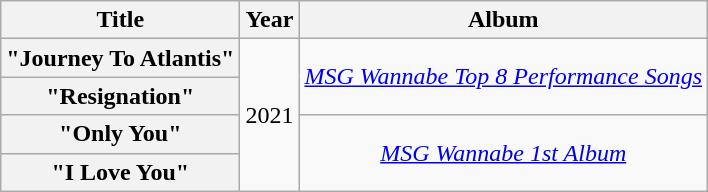<table class="wikitable plainrowheaders" style="text-align:center">
<tr>
<th scope="col">Title</th>
<th scope="col">Year</th>
<th>Album</th>
</tr>
<tr>
<th scope="row">"Journey To Atlantis" <br></th>
<td rowspan="4">2021</td>
<td rowspan="2"><em><a href='#'>MSG Wannabe Top 8 Performance Songs</a></em></td>
</tr>
<tr>
<th scope="row">"Resignation" <br></th>
</tr>
<tr>
<th scope="row">"Only You" <br></th>
<td rowspan="2"><em><a href='#'>MSG Wannabe 1st Album</a></em></td>
</tr>
<tr>
<th scope="row">"I Love You" <br></th>
</tr>
</table>
